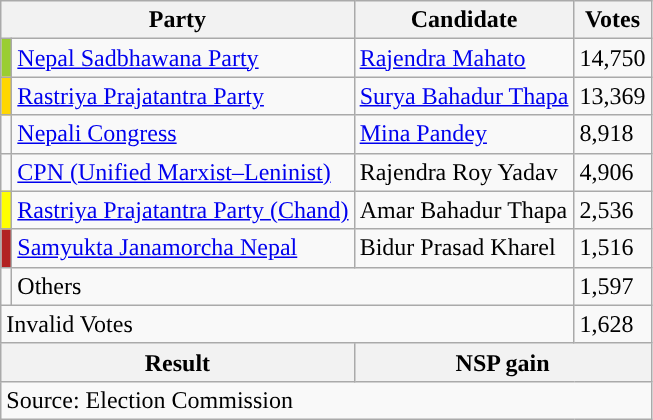<table class="wikitable">
<tr>
<th colspan="2">Party</th>
<th>Candidate</th>
<th>Votes</th>
</tr>
<tr>
<td style="background-color:yellowgreen"></td>
<td><a href='#'>Nepal Sadbhawana Party</a></td>
<td><a href='#'>Rajendra Mahato</a></td>
<td>14,750</td>
</tr>
<tr>
<td style="background-color:gold"></td>
<td><a href='#'>Rastriya Prajatantra Party</a></td>
<td><a href='#'>Surya Bahadur Thapa</a></td>
<td>13,369</td>
</tr>
<tr>
<td style="background-color:"></td>
<td><a href='#'>Nepali Congress</a></td>
<td><a href='#'>Mina Pandey</a></td>
<td>8,918</td>
</tr>
<tr>
<td style="background-color:"></td>
<td><a href='#'>CPN (Unified Marxist–Leninist)</a></td>
<td>Rajendra Roy Yadav</td>
<td>4,906</td>
</tr>
<tr>
<td style="background-color:yellow"></td>
<td><a href='#'>Rastriya Prajatantra Party (Chand)</a></td>
<td>Amar Bahadur Thapa</td>
<td>2,536</td>
</tr>
<tr>
<td style="background-color:firebrick"></td>
<td><a href='#'>Samyukta Janamorcha Nepal</a></td>
<td>Bidur Prasad Kharel</td>
<td>1,516</td>
</tr>
<tr>
<td></td>
<td colspan="2">Others</td>
<td>1,597</td>
</tr>
<tr>
<td colspan="3">Invalid Votes</td>
<td>1,628</td>
</tr>
<tr>
<th colspan="2">Result</th>
<th colspan="2">NSP gain</th>
</tr>
<tr>
<td colspan="4">Source: Election Commission</td>
</tr>
</table>
